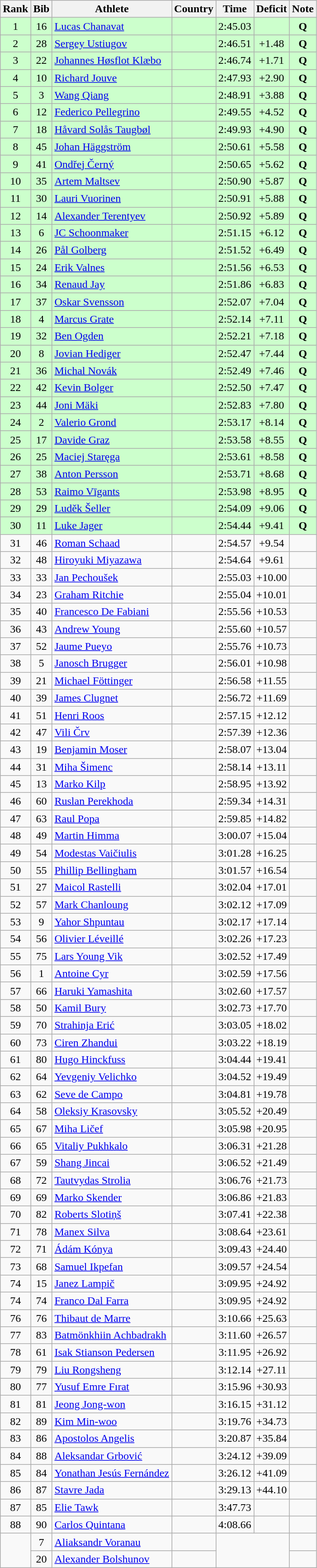<table class="wikitable sortable" style="text-align:center">
<tr>
<th>Rank</th>
<th>Bib</th>
<th>Athlete</th>
<th>Country</th>
<th>Time</th>
<th>Deficit</th>
<th>Note</th>
</tr>
<tr bgcolor=#ccffcc>
<td>1</td>
<td>16</td>
<td align=left><a href='#'>Lucas Chanavat</a></td>
<td align=left></td>
<td>2:45.03</td>
<td></td>
<td><strong>Q</strong></td>
</tr>
<tr bgcolor=#ccffcc>
<td>2</td>
<td>28</td>
<td align=left><a href='#'>Sergey Ustiugov</a></td>
<td align=left></td>
<td>2:46.51</td>
<td>+1.48</td>
<td><strong>Q</strong></td>
</tr>
<tr bgcolor=#ccffcc>
<td>3</td>
<td>22</td>
<td align=left><a href='#'>Johannes Høsflot Klæbo</a></td>
<td align=left></td>
<td>2:46.74</td>
<td>+1.71</td>
<td><strong>Q</strong></td>
</tr>
<tr bgcolor=#ccffcc>
<td>4</td>
<td>10</td>
<td align=left><a href='#'>Richard Jouve</a></td>
<td align=left></td>
<td>2:47.93</td>
<td>+2.90</td>
<td><strong>Q</strong></td>
</tr>
<tr bgcolor=#ccffcc>
<td>5</td>
<td>3</td>
<td align=left><a href='#'>Wang Qiang</a></td>
<td align=left></td>
<td>2:48.91</td>
<td>+3.88</td>
<td><strong>Q</strong></td>
</tr>
<tr bgcolor=#ccffcc>
<td>6</td>
<td>12</td>
<td align=left><a href='#'>Federico Pellegrino</a></td>
<td align=left></td>
<td>2:49.55</td>
<td>+4.52</td>
<td><strong>Q</strong></td>
</tr>
<tr bgcolor=#ccffcc>
<td>7</td>
<td>18</td>
<td align=left><a href='#'>Håvard Solås Taugbøl</a></td>
<td align=left></td>
<td>2:49.93</td>
<td>+4.90</td>
<td><strong>Q</strong></td>
</tr>
<tr bgcolor=#ccffcc>
<td>8</td>
<td>45</td>
<td align=left><a href='#'>Johan Häggström</a></td>
<td align=left></td>
<td>2:50.61</td>
<td>+5.58</td>
<td><strong>Q</strong></td>
</tr>
<tr bgcolor=#ccffcc>
<td>9</td>
<td>41</td>
<td align=left><a href='#'>Ondřej Černý</a></td>
<td align=left></td>
<td>2:50.65</td>
<td>+5.62</td>
<td><strong>Q</strong></td>
</tr>
<tr bgcolor=#ccffcc>
<td>10</td>
<td>35</td>
<td align=left><a href='#'>Artem Maltsev</a></td>
<td align=left></td>
<td>2:50.90</td>
<td>+5.87</td>
<td><strong>Q</strong></td>
</tr>
<tr bgcolor=#ccffcc>
<td>11</td>
<td>30</td>
<td align=left><a href='#'>Lauri Vuorinen</a></td>
<td align=left></td>
<td>2:50.91</td>
<td>+5.88</td>
<td><strong>Q</strong></td>
</tr>
<tr bgcolor=#ccffcc>
<td>12</td>
<td>14</td>
<td align=left><a href='#'>Alexander Terentyev</a></td>
<td align=left></td>
<td>2:50.92</td>
<td>+5.89</td>
<td><strong>Q</strong></td>
</tr>
<tr bgcolor=#ccffcc>
<td>13</td>
<td>6</td>
<td align=left><a href='#'>JC Schoonmaker</a></td>
<td align=left></td>
<td>2:51.15</td>
<td>+6.12</td>
<td><strong>Q</strong></td>
</tr>
<tr bgcolor=#ccffcc>
<td>14</td>
<td>26</td>
<td align=left><a href='#'>Pål Golberg</a></td>
<td align=left></td>
<td>2:51.52</td>
<td>+6.49</td>
<td><strong>Q</strong></td>
</tr>
<tr bgcolor=#ccffcc>
<td>15</td>
<td>24</td>
<td align=left><a href='#'>Erik Valnes</a></td>
<td align=left></td>
<td>2:51.56</td>
<td>+6.53</td>
<td><strong>Q</strong></td>
</tr>
<tr bgcolor=#ccffcc>
<td>16</td>
<td>34</td>
<td align=left><a href='#'>Renaud Jay</a></td>
<td align=left></td>
<td>2:51.86</td>
<td>+6.83</td>
<td><strong>Q</strong></td>
</tr>
<tr bgcolor=#ccffcc>
<td>17</td>
<td>37</td>
<td align=left><a href='#'>Oskar Svensson</a></td>
<td align=left></td>
<td>2:52.07</td>
<td>+7.04</td>
<td><strong>Q</strong></td>
</tr>
<tr bgcolor=#ccffcc>
<td>18</td>
<td>4</td>
<td align=left><a href='#'>Marcus Grate</a></td>
<td align=left></td>
<td>2:52.14</td>
<td>+7.11</td>
<td><strong>Q</strong></td>
</tr>
<tr bgcolor=#ccffcc>
<td>19</td>
<td>32</td>
<td align=left><a href='#'>Ben Ogden</a></td>
<td align=left></td>
<td>2:52.21</td>
<td>+7.18</td>
<td><strong>Q</strong></td>
</tr>
<tr bgcolor=#ccffcc>
<td>20</td>
<td>8</td>
<td align=left><a href='#'>Jovian Hediger</a></td>
<td align=left></td>
<td>2:52.47</td>
<td>+7.44</td>
<td><strong>Q</strong></td>
</tr>
<tr bgcolor=#ccffcc>
<td>21</td>
<td>36</td>
<td align=left><a href='#'>Michal Novák</a></td>
<td align=left></td>
<td>2:52.49</td>
<td>+7.46</td>
<td><strong>Q</strong></td>
</tr>
<tr bgcolor=#ccffcc>
<td>22</td>
<td>42</td>
<td align=left><a href='#'>Kevin Bolger</a></td>
<td align=left></td>
<td>2:52.50</td>
<td>+7.47</td>
<td><strong>Q</strong></td>
</tr>
<tr bgcolor=#ccffcc>
<td>23</td>
<td>44</td>
<td align=left><a href='#'>Joni Mäki</a></td>
<td align=left></td>
<td>2:52.83</td>
<td>+7.80</td>
<td><strong>Q</strong></td>
</tr>
<tr bgcolor=#ccffcc>
<td>24</td>
<td>2</td>
<td align=left><a href='#'>Valerio Grond</a></td>
<td align=left></td>
<td>2:53.17</td>
<td>+8.14</td>
<td><strong>Q</strong></td>
</tr>
<tr bgcolor=#ccffcc>
<td>25</td>
<td>17</td>
<td align=left><a href='#'>Davide Graz</a></td>
<td align=left></td>
<td>2:53.58</td>
<td>+8.55</td>
<td><strong>Q</strong></td>
</tr>
<tr bgcolor=#ccffcc>
<td>26</td>
<td>25</td>
<td align=left><a href='#'>Maciej Staręga</a></td>
<td align=left></td>
<td>2:53.61</td>
<td>+8.58</td>
<td><strong>Q</strong></td>
</tr>
<tr bgcolor=#ccffcc>
<td>27</td>
<td>38</td>
<td align=left><a href='#'>Anton Persson</a></td>
<td align=left></td>
<td>2:53.71</td>
<td>+8.68</td>
<td><strong>Q</strong></td>
</tr>
<tr bgcolor=#ccffcc>
<td>28</td>
<td>53</td>
<td align=left><a href='#'>Raimo Vīgants</a></td>
<td align=left></td>
<td>2:53.98</td>
<td>+8.95</td>
<td><strong>Q</strong></td>
</tr>
<tr bgcolor=#ccffcc>
<td>29</td>
<td>29</td>
<td align=left><a href='#'>Luděk Šeller</a></td>
<td align=left></td>
<td>2:54.09</td>
<td>+9.06</td>
<td><strong>Q</strong></td>
</tr>
<tr bgcolor=#ccffcc>
<td>30</td>
<td>11</td>
<td align=left><a href='#'>Luke Jager</a></td>
<td align=left></td>
<td>2:54.44</td>
<td>+9.41</td>
<td><strong>Q</strong></td>
</tr>
<tr>
<td>31</td>
<td>46</td>
<td align=left><a href='#'>Roman Schaad</a></td>
<td align=left></td>
<td>2:54.57</td>
<td>+9.54</td>
<td></td>
</tr>
<tr>
<td>32</td>
<td>48</td>
<td align=left><a href='#'>Hiroyuki Miyazawa</a></td>
<td align=left></td>
<td>2:54.64</td>
<td>+9.61</td>
<td></td>
</tr>
<tr>
<td>33</td>
<td>33</td>
<td align=left><a href='#'>Jan Pechoušek</a></td>
<td align=left></td>
<td>2:55.03</td>
<td>+10.00</td>
<td></td>
</tr>
<tr>
<td>34</td>
<td>23</td>
<td align=left><a href='#'>Graham Ritchie</a></td>
<td align=left></td>
<td>2:55.04</td>
<td>+10.01</td>
<td></td>
</tr>
<tr>
<td>35</td>
<td>40</td>
<td align=left><a href='#'>Francesco De Fabiani</a></td>
<td align=left></td>
<td>2:55.56</td>
<td>+10.53</td>
<td></td>
</tr>
<tr>
<td>36</td>
<td>43</td>
<td align=left><a href='#'>Andrew Young</a></td>
<td align=left></td>
<td>2:55.60</td>
<td>+10.57</td>
<td></td>
</tr>
<tr>
<td>37</td>
<td>52</td>
<td align=left><a href='#'>Jaume Pueyo</a></td>
<td align=left></td>
<td>2:55.76</td>
<td>+10.73</td>
<td></td>
</tr>
<tr>
<td>38</td>
<td>5</td>
<td align=left><a href='#'>Janosch Brugger</a></td>
<td align=left></td>
<td>2:56.01</td>
<td>+10.98</td>
<td></td>
</tr>
<tr>
<td>39</td>
<td>21</td>
<td align=left><a href='#'>Michael Föttinger</a></td>
<td align=left></td>
<td>2:56.58</td>
<td>+11.55</td>
<td></td>
</tr>
<tr>
<td>40</td>
<td>39</td>
<td align=left><a href='#'>James Clugnet</a></td>
<td align=left></td>
<td>2:56.72</td>
<td>+11.69</td>
<td></td>
</tr>
<tr>
<td>41</td>
<td>51</td>
<td align=left><a href='#'>Henri Roos</a></td>
<td align=left></td>
<td>2:57.15</td>
<td>+12.12</td>
<td></td>
</tr>
<tr>
<td>42</td>
<td>47</td>
<td align=left><a href='#'>Vili Črv</a></td>
<td align=left></td>
<td>2:57.39</td>
<td>+12.36</td>
<td></td>
</tr>
<tr>
<td>43</td>
<td>19</td>
<td align=left><a href='#'>Benjamin Moser</a></td>
<td align=left></td>
<td>2:58.07</td>
<td>+13.04</td>
<td></td>
</tr>
<tr>
<td>44</td>
<td>31</td>
<td align=left><a href='#'>Miha Šimenc</a></td>
<td align=left></td>
<td>2:58.14</td>
<td>+13.11</td>
<td></td>
</tr>
<tr>
<td>45</td>
<td>13</td>
<td align=left><a href='#'>Marko Kilp</a></td>
<td align=left></td>
<td>2:58.95</td>
<td>+13.92</td>
<td></td>
</tr>
<tr>
<td>46</td>
<td>60</td>
<td align=left><a href='#'>Ruslan Perekhoda</a></td>
<td align=left></td>
<td>2:59.34</td>
<td>+14.31</td>
<td></td>
</tr>
<tr>
<td>47</td>
<td>63</td>
<td align=left><a href='#'>Raul Popa</a></td>
<td align=left></td>
<td>2:59.85</td>
<td>+14.82</td>
<td></td>
</tr>
<tr>
<td>48</td>
<td>49</td>
<td align=left><a href='#'>Martin Himma</a></td>
<td align=left></td>
<td>3:00.07</td>
<td>+15.04</td>
<td></td>
</tr>
<tr>
<td>49</td>
<td>54</td>
<td align=left><a href='#'>Modestas Vaičiulis</a></td>
<td align=left></td>
<td>3:01.28</td>
<td>+16.25</td>
<td></td>
</tr>
<tr>
<td>50</td>
<td>55</td>
<td align=left><a href='#'>Phillip Bellingham</a></td>
<td align=left></td>
<td>3:01.57</td>
<td>+16.54</td>
<td></td>
</tr>
<tr>
<td>51</td>
<td>27</td>
<td align=left><a href='#'>Maicol Rastelli</a></td>
<td align=left></td>
<td>3:02.04</td>
<td>+17.01</td>
<td></td>
</tr>
<tr>
<td>52</td>
<td>57</td>
<td align=left><a href='#'>Mark Chanloung</a></td>
<td align=left></td>
<td>3:02.12</td>
<td>+17.09</td>
<td></td>
</tr>
<tr>
<td>53</td>
<td>9</td>
<td align=left><a href='#'>Yahor Shpuntau</a></td>
<td align=left></td>
<td>3:02.17</td>
<td>+17.14</td>
<td></td>
</tr>
<tr>
<td>54</td>
<td>56</td>
<td align=left><a href='#'>Olivier Léveillé</a></td>
<td align=left></td>
<td>3:02.26</td>
<td>+17.23</td>
<td></td>
</tr>
<tr>
<td>55</td>
<td>75</td>
<td align=left><a href='#'>Lars Young Vik</a></td>
<td align=left></td>
<td>3:02.52</td>
<td>+17.49</td>
<td></td>
</tr>
<tr>
<td>56</td>
<td>1</td>
<td align=left><a href='#'>Antoine Cyr</a></td>
<td align=left></td>
<td>3:02.59</td>
<td>+17.56</td>
<td></td>
</tr>
<tr>
<td>57</td>
<td>66</td>
<td align=left><a href='#'>Haruki Yamashita</a></td>
<td align=left></td>
<td>3:02.60</td>
<td>+17.57</td>
<td></td>
</tr>
<tr>
<td>58</td>
<td>50</td>
<td align=left><a href='#'>Kamil Bury</a></td>
<td align=left></td>
<td>3:02.73</td>
<td>+17.70</td>
<td></td>
</tr>
<tr>
<td>59</td>
<td>70</td>
<td align=left><a href='#'>Strahinja Erić</a></td>
<td align=left></td>
<td>3:03.05</td>
<td>+18.02</td>
<td></td>
</tr>
<tr>
<td>60</td>
<td>73</td>
<td align=left><a href='#'>Ciren Zhandui</a></td>
<td align=left></td>
<td>3:03.22</td>
<td>+18.19</td>
<td></td>
</tr>
<tr>
<td>61</td>
<td>80</td>
<td align=left><a href='#'>Hugo Hinckfuss</a></td>
<td align=left></td>
<td>3:04.44</td>
<td>+19.41</td>
<td></td>
</tr>
<tr>
<td>62</td>
<td>64</td>
<td align=left><a href='#'>Yevgeniy Velichko</a></td>
<td align=left></td>
<td>3:04.52</td>
<td>+19.49</td>
<td></td>
</tr>
<tr>
<td>63</td>
<td>62</td>
<td align=left><a href='#'>Seve de Campo</a></td>
<td align=left></td>
<td>3:04.81</td>
<td>+19.78</td>
<td></td>
</tr>
<tr>
<td>64</td>
<td>58</td>
<td align=left><a href='#'>Oleksiy Krasovsky</a></td>
<td align=left></td>
<td>3:05.52</td>
<td>+20.49</td>
<td></td>
</tr>
<tr>
<td>65</td>
<td>67</td>
<td align=left><a href='#'>Miha Ličef</a></td>
<td align=left></td>
<td>3:05.98</td>
<td>+20.95</td>
<td></td>
</tr>
<tr>
<td>66</td>
<td>65</td>
<td align=left><a href='#'>Vitaliy Pukhkalo</a></td>
<td align=left></td>
<td>3:06.31</td>
<td>+21.28</td>
<td></td>
</tr>
<tr>
<td>67</td>
<td>59</td>
<td align=left><a href='#'>Shang Jincai</a></td>
<td align=left></td>
<td>3:06.52</td>
<td>+21.49</td>
<td></td>
</tr>
<tr>
<td>68</td>
<td>72</td>
<td align=left><a href='#'>Tautvydas Strolia</a></td>
<td align=left></td>
<td>3:06.76</td>
<td>+21.73</td>
<td></td>
</tr>
<tr>
<td>69</td>
<td>69</td>
<td align=left><a href='#'>Marko Skender</a></td>
<td align=left></td>
<td>3:06.86</td>
<td>+21.83</td>
<td></td>
</tr>
<tr>
<td>70</td>
<td>82</td>
<td align=left><a href='#'>Roberts Slotiņš</a></td>
<td align=left></td>
<td>3:07.41</td>
<td>+22.38</td>
<td></td>
</tr>
<tr>
<td>71</td>
<td>78</td>
<td align=left><a href='#'>Manex Silva</a></td>
<td align=left></td>
<td>3:08.64</td>
<td>+23.61</td>
<td></td>
</tr>
<tr>
<td>72</td>
<td>71</td>
<td align=left><a href='#'>Ádám Kónya</a></td>
<td align=left></td>
<td>3:09.43</td>
<td>+24.40</td>
<td></td>
</tr>
<tr>
<td>73</td>
<td>68</td>
<td align=left><a href='#'>Samuel Ikpefan</a></td>
<td align=left></td>
<td>3:09.57</td>
<td>+24.54</td>
<td></td>
</tr>
<tr>
<td>74</td>
<td>15</td>
<td align=left><a href='#'>Janez Lampič</a></td>
<td align=left></td>
<td>3:09.95</td>
<td>+24.92</td>
<td></td>
</tr>
<tr>
<td>74</td>
<td>74</td>
<td align=left><a href='#'>Franco Dal Farra</a></td>
<td align=left></td>
<td>3:09.95</td>
<td>+24.92</td>
<td></td>
</tr>
<tr>
<td>76</td>
<td>76</td>
<td align=left><a href='#'>Thibaut de Marre</a></td>
<td align=left></td>
<td>3:10.66</td>
<td>+25.63</td>
<td></td>
</tr>
<tr>
<td>77</td>
<td>83</td>
<td align=left><a href='#'>Batmönkhiin Achbadrakh</a></td>
<td align=left></td>
<td>3:11.60</td>
<td>+26.57</td>
<td></td>
</tr>
<tr>
<td>78</td>
<td>61</td>
<td align=left><a href='#'>Isak Stianson Pedersen</a></td>
<td align=left></td>
<td>3:11.95</td>
<td>+26.92</td>
<td></td>
</tr>
<tr>
<td>79</td>
<td>79</td>
<td align=left><a href='#'>Liu Rongsheng</a></td>
<td align=left></td>
<td>3:12.14</td>
<td>+27.11</td>
<td></td>
</tr>
<tr>
<td>80</td>
<td>77</td>
<td align=left><a href='#'>Yusuf Emre Fırat</a></td>
<td align=left></td>
<td>3:15.96</td>
<td>+30.93</td>
<td></td>
</tr>
<tr>
<td>81</td>
<td>81</td>
<td align=left><a href='#'>Jeong Jong-won</a></td>
<td align=left></td>
<td>3:16.15</td>
<td>+31.12</td>
<td></td>
</tr>
<tr>
<td>82</td>
<td>89</td>
<td align=left><a href='#'>Kim Min-woo</a></td>
<td align=left></td>
<td>3:19.76</td>
<td>+34.73</td>
<td></td>
</tr>
<tr>
<td>83</td>
<td>86</td>
<td align=left><a href='#'>Apostolos Angelis</a></td>
<td align=left></td>
<td>3:20.87</td>
<td>+35.84</td>
<td></td>
</tr>
<tr>
<td>84</td>
<td>88</td>
<td align=left><a href='#'>Aleksandar Grbović</a></td>
<td align=left></td>
<td>3:24.12</td>
<td>+39.09</td>
<td></td>
</tr>
<tr>
<td>85</td>
<td>84</td>
<td align=left><a href='#'>Yonathan Jesús Fernández</a></td>
<td align=left></td>
<td>3:26.12</td>
<td>+41.09</td>
<td></td>
</tr>
<tr>
<td>86</td>
<td>87</td>
<td align=left><a href='#'>Stavre Jada</a></td>
<td align=left></td>
<td>3:29.13</td>
<td>+44.10</td>
<td></td>
</tr>
<tr>
<td>87</td>
<td>85</td>
<td align=left><a href='#'>Elie Tawk</a></td>
<td align=left></td>
<td>3:47.73</td>
<td></td>
<td></td>
</tr>
<tr>
<td>88</td>
<td>90</td>
<td align=left><a href='#'>Carlos Quintana</a></td>
<td align=left></td>
<td>4:08.66</td>
<td></td>
<td></td>
</tr>
<tr>
<td rowspan=2></td>
<td>7</td>
<td align=left><a href='#'>Aliaksandr Voranau</a></td>
<td align=left></td>
<td colspan=2 rowspan=2></td>
<td></td>
</tr>
<tr>
<td>20</td>
<td align=left><a href='#'>Alexander Bolshunov</a></td>
<td align=left></td>
<td></td>
</tr>
</table>
